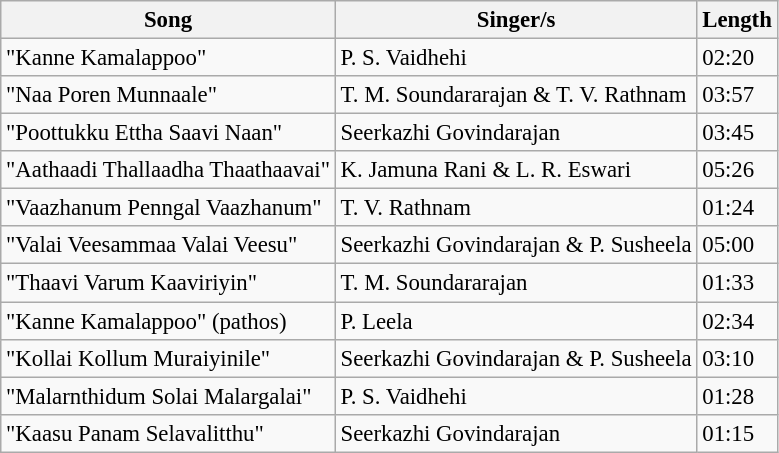<table class="wikitable" style="font-size:95%;">
<tr>
<th>Song</th>
<th>Singer/s</th>
<th>Length</th>
</tr>
<tr>
<td>"Kanne Kamalappoo"</td>
<td>P. S. Vaidhehi</td>
<td>02:20</td>
</tr>
<tr>
<td>"Naa Poren Munnaale"</td>
<td>T. M. Soundararajan & T. V. Rathnam</td>
<td>03:57</td>
</tr>
<tr>
<td>"Poottukku Ettha Saavi Naan"</td>
<td>Seerkazhi Govindarajan</td>
<td>03:45</td>
</tr>
<tr>
<td>"Aathaadi Thallaadha Thaathaavai"</td>
<td>K. Jamuna Rani & L. R. Eswari</td>
<td>05:26</td>
</tr>
<tr>
<td>"Vaazhanum Penngal Vaazhanum"</td>
<td>T. V. Rathnam</td>
<td>01:24</td>
</tr>
<tr>
<td>"Valai Veesammaa Valai Veesu"</td>
<td>Seerkazhi Govindarajan & P. Susheela</td>
<td>05:00</td>
</tr>
<tr>
<td>"Thaavi Varum Kaaviriyin"</td>
<td>T. M. Soundararajan</td>
<td>01:33</td>
</tr>
<tr>
<td>"Kanne Kamalappoo" (pathos)</td>
<td>P. Leela</td>
<td>02:34</td>
</tr>
<tr>
<td>"Kollai Kollum Muraiyinile"</td>
<td>Seerkazhi Govindarajan & P. Susheela</td>
<td>03:10</td>
</tr>
<tr>
<td>"Malarnthidum Solai Malargalai"</td>
<td>P. S. Vaidhehi</td>
<td>01:28</td>
</tr>
<tr>
<td>"Kaasu Panam Selavalitthu"</td>
<td>Seerkazhi Govindarajan</td>
<td>01:15</td>
</tr>
</table>
